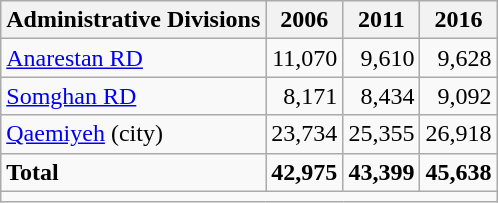<table class="wikitable">
<tr>
<th>Administrative Divisions</th>
<th>2006</th>
<th>2011</th>
<th>2016</th>
</tr>
<tr>
<td><a href='#'>Anarestan RD</a></td>
<td style="text-align: right;">11,070</td>
<td style="text-align: right;">9,610</td>
<td style="text-align: right;">9,628</td>
</tr>
<tr>
<td><a href='#'>Somghan RD</a></td>
<td style="text-align: right;">8,171</td>
<td style="text-align: right;">8,434</td>
<td style="text-align: right;">9,092</td>
</tr>
<tr>
<td><a href='#'>Qaemiyeh</a> (city)</td>
<td style="text-align: right;">23,734</td>
<td style="text-align: right;">25,355</td>
<td style="text-align: right;">26,918</td>
</tr>
<tr>
<td><strong>Total</strong></td>
<td style="text-align: right;"><strong>42,975</strong></td>
<td style="text-align: right;"><strong>43,399</strong></td>
<td style="text-align: right;"><strong>45,638</strong></td>
</tr>
<tr>
<td colspan=4></td>
</tr>
</table>
